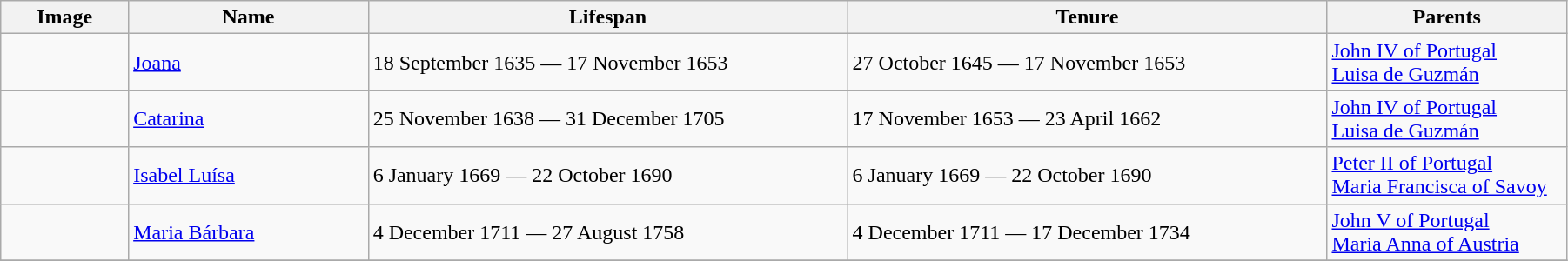<table class="wikitable" width="95%">
<tr>
<th width = "8%">Image</th>
<th width = "15%">Name</th>
<th width = "30%">Lifespan</th>
<th width = "30%">Tenure</th>
<th width = "15%">Parents</th>
</tr>
<tr>
<td></td>
<td><a href='#'>Joana</a></td>
<td>18 September 1635 — 17 November 1653</td>
<td>27 October 1645 — 17 November 1653</td>
<td><a href='#'>John IV of Portugal</a> <br> <a href='#'>Luisa de Guzmán</a></td>
</tr>
<tr>
<td></td>
<td><a href='#'>Catarina</a></td>
<td>25 November 1638 — 31 December 1705</td>
<td>17 November 1653 — 23 April 1662</td>
<td><a href='#'>John IV of Portugal</a> <br> <a href='#'>Luisa de Guzmán</a></td>
</tr>
<tr>
<td></td>
<td><a href='#'>Isabel Luísa</a></td>
<td>6 January 1669 — 22 October 1690</td>
<td>6 January 1669 — 22 October 1690</td>
<td><a href='#'>Peter II of Portugal</a> <br> <a href='#'>Maria Francisca of Savoy</a></td>
</tr>
<tr>
<td></td>
<td><a href='#'>Maria Bárbara</a></td>
<td>4 December 1711 — 27 August 1758</td>
<td>4 December 1711 — 17 December 1734</td>
<td><a href='#'>John V of Portugal</a> <br> <a href='#'>Maria Anna of Austria</a></td>
</tr>
<tr>
</tr>
</table>
